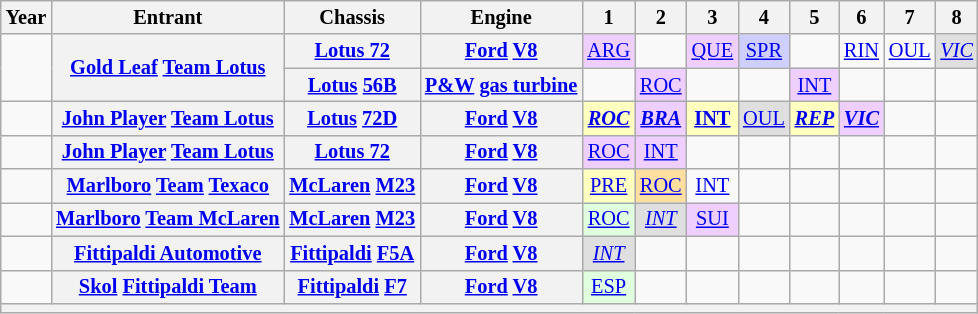<table class="wikitable" style="text-align:center; font-size:85%">
<tr>
<th>Year</th>
<th>Entrant</th>
<th>Chassis</th>
<th>Engine</th>
<th>1</th>
<th>2</th>
<th>3</th>
<th>4</th>
<th>5</th>
<th>6</th>
<th>7</th>
<th>8</th>
</tr>
<tr>
<td rowspan=2></td>
<th rowspan=2 nowrap><a href='#'>Gold Leaf</a> <a href='#'>Team Lotus</a></th>
<th nowrap><a href='#'>Lotus 72</a></th>
<th nowrap><a href='#'>Ford</a> <a href='#'>V8</a></th>
<td style="background:#EFCFFF;"><a href='#'>ARG</a><br></td>
<td></td>
<td style="background:#EFCFFF;"><a href='#'>QUE</a><br></td>
<td style="background:#CFCFFF;"><a href='#'>SPR</a><br></td>
<td></td>
<td><a href='#'>RIN</a></td>
<td><a href='#'>OUL</a></td>
<td style="background:#DFDFDF;"><em><a href='#'>VIC</a></em><br></td>
</tr>
<tr>
<th nowrap><a href='#'>Lotus</a> <a href='#'>56B</a></th>
<th nowrap><a href='#'>P&W</a> <a href='#'>gas turbine</a></th>
<td></td>
<td style="background:#EFCFFF;"><a href='#'>ROC</a><br></td>
<td></td>
<td></td>
<td style="background:#EFCFFF;"><a href='#'>INT</a><br></td>
<td></td>
<td></td>
<td></td>
</tr>
<tr>
<td></td>
<th nowrap><a href='#'>John Player</a> <a href='#'>Team Lotus</a></th>
<th nowrap><a href='#'>Lotus</a> <a href='#'>72D</a></th>
<th nowrap><a href='#'>Ford</a> <a href='#'>V8</a></th>
<td style="background:#FFFFBF;"><a href='#'><strong><em>ROC</em></strong></a><br></td>
<td style="background:#EFCFFF;"><a href='#'><strong><em>BRA</em></strong></a><br></td>
<td style="background:#FFFFBF;"><strong><a href='#'>INT</a></strong><br></td>
<td style="background:#DFDFDF;"><a href='#'>OUL</a><br></td>
<td style="background:#FFFFBF;"><a href='#'><strong><em>REP</em></strong></a><br></td>
<td style="background:#EFCFFF;"><a href='#'><strong><em>VIC</em></strong></a><br></td>
<td></td>
<td></td>
</tr>
<tr>
<td></td>
<th nowrap><a href='#'>John Player</a> <a href='#'>Team Lotus</a></th>
<th nowrap><a href='#'>Lotus 72</a></th>
<th nowrap><a href='#'>Ford</a> <a href='#'>V8</a></th>
<td style="background:#EFCFFF;"><a href='#'>ROC</a><br></td>
<td style="background:#EFCFFF;"><a href='#'>INT</a><br></td>
<td></td>
<td></td>
<td></td>
<td></td>
<td></td>
<td></td>
</tr>
<tr>
<td></td>
<th nowrap><a href='#'>Marlboro</a> <a href='#'>Team</a> <a href='#'>Texaco</a></th>
<th nowrap><a href='#'>McLaren</a> <a href='#'>M23</a></th>
<th nowrap><a href='#'>Ford</a> <a href='#'>V8</a></th>
<td style="background:#FFFFBF;"><a href='#'>PRE</a><br></td>
<td style="background:#FFDF9F;"><a href='#'>ROC</a><br></td>
<td><a href='#'>INT</a><br></td>
<td></td>
<td></td>
<td></td>
<td></td>
<td></td>
</tr>
<tr>
<td></td>
<th nowrap><a href='#'>Marlboro</a> <a href='#'>Team McLaren</a></th>
<th nowrap><a href='#'>McLaren</a> <a href='#'>M23</a></th>
<th nowrap><a href='#'>Ford</a> <a href='#'>V8</a></th>
<td style="background:#DFFFDF;"><a href='#'>ROC</a><br></td>
<td style="background:#DFDFDF;"><em><a href='#'>INT</a></em><br></td>
<td style="background:#EFCFFF;"><a href='#'>SUI</a><br></td>
<td></td>
<td></td>
<td></td>
<td></td>
<td></td>
</tr>
<tr>
<td></td>
<th nowrap><a href='#'>Fittipaldi Automotive</a></th>
<th nowrap><a href='#'>Fittipaldi</a> <a href='#'>F5A</a></th>
<th nowrap><a href='#'>Ford</a> <a href='#'>V8</a></th>
<td style="background:#DFDFDF;"><em><a href='#'>INT</a></em><br></td>
<td></td>
<td></td>
<td></td>
<td></td>
<td></td>
<td></td>
<td></td>
</tr>
<tr>
<td></td>
<th nowrap><a href='#'>Skol</a> <a href='#'>Fittipaldi Team</a></th>
<th nowrap><a href='#'>Fittipaldi</a> <a href='#'>F7</a></th>
<th nowrap><a href='#'>Ford</a> <a href='#'>V8</a></th>
<td style="background:#DFFFDF;"><a href='#'>ESP</a><br></td>
<td></td>
<td></td>
<td></td>
<td></td>
<td></td>
<td></td>
<td></td>
</tr>
<tr>
<th colspan="13"></th>
</tr>
</table>
